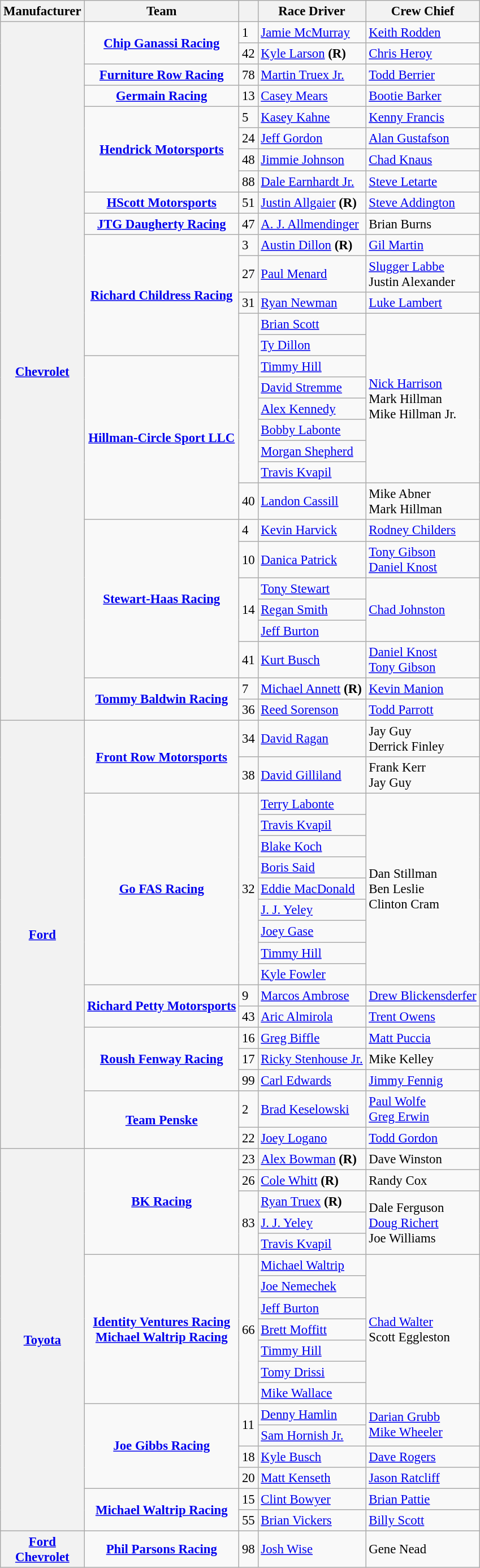<table class="wikitable" style="font-size: 95%;">
<tr>
<th>Manufacturer</th>
<th>Team</th>
<th></th>
<th>Race Driver</th>
<th>Crew Chief</th>
</tr>
<tr>
<th rowspan=30><a href='#'>Chevrolet</a></th>
<td rowspan="2" style="text-align:center;"><strong><a href='#'>Chip Ganassi Racing</a></strong></td>
<td>1</td>
<td><a href='#'>Jamie McMurray</a></td>
<td><a href='#'>Keith Rodden</a></td>
</tr>
<tr>
<td>42</td>
<td><a href='#'>Kyle Larson</a> <strong>(R)</strong></td>
<td><a href='#'>Chris Heroy</a></td>
</tr>
<tr>
<td style="text-align:center;"><strong><a href='#'>Furniture Row Racing</a></strong></td>
<td>78</td>
<td><a href='#'>Martin Truex Jr.</a></td>
<td><a href='#'>Todd Berrier</a></td>
</tr>
<tr>
<td style="text-align:center;"><strong><a href='#'>Germain Racing</a></strong></td>
<td>13</td>
<td><a href='#'>Casey Mears</a></td>
<td><a href='#'>Bootie Barker</a></td>
</tr>
<tr>
<td rowspan="4" style="text-align:center;"><strong><a href='#'>Hendrick Motorsports</a></strong></td>
<td>5</td>
<td><a href='#'>Kasey Kahne</a></td>
<td><a href='#'>Kenny Francis</a></td>
</tr>
<tr>
<td>24</td>
<td><a href='#'>Jeff Gordon</a></td>
<td><a href='#'>Alan Gustafson</a></td>
</tr>
<tr>
<td>48</td>
<td><a href='#'>Jimmie Johnson</a></td>
<td><a href='#'>Chad Knaus</a></td>
</tr>
<tr>
<td>88</td>
<td><a href='#'>Dale Earnhardt Jr.</a></td>
<td><a href='#'>Steve Letarte</a></td>
</tr>
<tr>
<td style="text-align:center;"><strong><a href='#'>HScott Motorsports</a></strong></td>
<td>51</td>
<td><a href='#'>Justin Allgaier</a> <strong>(R)</strong></td>
<td><a href='#'>Steve Addington</a></td>
</tr>
<tr>
<td style="text-align:center;"><strong><a href='#'>JTG Daugherty Racing</a></strong></td>
<td>47</td>
<td><a href='#'>A. J. Allmendinger</a></td>
<td>Brian Burns</td>
</tr>
<tr>
<td rowspan="5" style="text-align:center;"><strong><a href='#'>Richard Childress Racing</a></strong></td>
<td>3</td>
<td><a href='#'>Austin Dillon</a> <strong>(R)</strong></td>
<td><a href='#'>Gil Martin</a></td>
</tr>
<tr>
<td>27</td>
<td><a href='#'>Paul Menard</a></td>
<td><a href='#'>Slugger Labbe</a> <small></small><br>Justin Alexander <small></small></td>
</tr>
<tr>
<td>31</td>
<td><a href='#'>Ryan Newman</a></td>
<td><a href='#'>Luke Lambert</a></td>
</tr>
<tr>
<td rowspan=8></td>
<td><a href='#'>Brian Scott</a> <small></small></td>
<td rowspan=8><a href='#'>Nick Harrison</a> <small></small><br>Mark Hillman <small></small><br>Mike Hillman Jr. <small></small></td>
</tr>
<tr>
<td><a href='#'>Ty Dillon</a> <small></small></td>
</tr>
<tr>
<td style="text-align:center;" rowspan="7"><strong><a href='#'>Hillman-Circle Sport LLC</a></strong></td>
<td><a href='#'>Timmy Hill</a> <small></small></td>
</tr>
<tr>
<td><a href='#'>David Stremme</a> <small></small></td>
</tr>
<tr>
<td><a href='#'>Alex Kennedy</a> <small></small></td>
</tr>
<tr>
<td><a href='#'>Bobby Labonte</a> <small></small></td>
</tr>
<tr>
<td><a href='#'>Morgan Shepherd</a> <small></small></td>
</tr>
<tr>
<td><a href='#'>Travis Kvapil</a> <small></small></td>
</tr>
<tr>
<td>40</td>
<td><a href='#'>Landon Cassill</a></td>
<td>Mike Abner <small></small><br>Mark Hillman <small></small></td>
</tr>
<tr>
<td rowspan="6" style="text-align:center;"><strong><a href='#'>Stewart-Haas Racing</a></strong></td>
<td>4</td>
<td><a href='#'>Kevin Harvick</a></td>
<td><a href='#'>Rodney Childers</a></td>
</tr>
<tr>
<td>10</td>
<td><a href='#'>Danica Patrick</a></td>
<td><a href='#'>Tony Gibson</a> <small></small><br><a href='#'>Daniel Knost</a> <small></small></td>
</tr>
<tr>
<td rowspan=3>14</td>
<td><a href='#'>Tony Stewart</a> <small></small></td>
<td rowspan="3"><a href='#'>Chad Johnston</a></td>
</tr>
<tr>
<td><a href='#'>Regan Smith</a> <small></small></td>
</tr>
<tr>
<td><a href='#'>Jeff Burton</a> <small></small></td>
</tr>
<tr>
<td>41</td>
<td><a href='#'>Kurt Busch</a></td>
<td><a href='#'>Daniel Knost</a> <small></small><br><a href='#'>Tony Gibson</a> <small></small></td>
</tr>
<tr>
<td rowspan="2" style="text-align:Center;"><strong><a href='#'>Tommy Baldwin Racing</a></strong></td>
<td>7</td>
<td><a href='#'>Michael Annett</a> <strong>(R)</strong></td>
<td><a href='#'>Kevin Manion</a></td>
</tr>
<tr>
<td>36</td>
<td><a href='#'>Reed Sorenson</a></td>
<td><a href='#'>Todd Parrott</a></td>
</tr>
<tr>
<th rowspan=18><a href='#'>Ford</a></th>
<td rowspan="2" style="text-align:center;"><strong><a href='#'>Front Row Motorsports</a></strong></td>
<td>34</td>
<td><a href='#'>David Ragan</a></td>
<td>Jay Guy <small> </small><br>Derrick Finley <small></small></td>
</tr>
<tr>
<td>38</td>
<td><a href='#'>David Gilliland</a></td>
<td>Frank Kerr <small></small><br>Jay Guy <small></small></td>
</tr>
<tr>
<td rowspan=9 style="text-align:Center;"><strong><a href='#'>Go FAS Racing</a></strong></td>
<td rowspan=9>32</td>
<td><a href='#'>Terry Labonte</a> <small></small></td>
<td rowspan=9>Dan Stillman <small></small><br>Ben Leslie <small></small><br>Clinton Cram <small></small></td>
</tr>
<tr>
<td><a href='#'>Travis Kvapil</a> <small></small></td>
</tr>
<tr>
<td><a href='#'>Blake Koch</a> <small></small></td>
</tr>
<tr>
<td><a href='#'>Boris Said</a> <small></small></td>
</tr>
<tr>
<td><a href='#'>Eddie MacDonald</a> <small></small></td>
</tr>
<tr>
<td><a href='#'>J. J. Yeley</a> <small></small></td>
</tr>
<tr>
<td><a href='#'>Joey Gase</a> <small></small></td>
</tr>
<tr>
<td><a href='#'>Timmy Hill</a> <small></small></td>
</tr>
<tr>
<td><a href='#'>Kyle Fowler</a> <small></small></td>
</tr>
<tr>
<td rowspan="2" style="text-align:center;"><strong><a href='#'>Richard Petty Motorsports</a></strong></td>
<td>9</td>
<td><a href='#'>Marcos Ambrose</a></td>
<td><a href='#'>Drew Blickensderfer</a></td>
</tr>
<tr>
<td>43</td>
<td><a href='#'>Aric Almirola</a></td>
<td><a href='#'>Trent Owens</a></td>
</tr>
<tr>
<td rowspan="3" style="text-align:center;"><strong><a href='#'>Roush Fenway Racing</a></strong></td>
<td>16</td>
<td><a href='#'>Greg Biffle</a></td>
<td><a href='#'>Matt Puccia</a></td>
</tr>
<tr>
<td>17</td>
<td><a href='#'>Ricky Stenhouse Jr.</a></td>
<td>Mike Kelley</td>
</tr>
<tr>
<td>99</td>
<td><a href='#'>Carl Edwards</a></td>
<td><a href='#'>Jimmy Fennig</a></td>
</tr>
<tr>
<td rowspan="2" style="text-align:center;"><strong><a href='#'>Team Penske</a></strong></td>
<td>2</td>
<td><a href='#'>Brad Keselowski</a></td>
<td><a href='#'>Paul Wolfe</a> <small></small><br><a href='#'>Greg Erwin</a> <small></small></td>
</tr>
<tr>
<td>22</td>
<td><a href='#'>Joey Logano</a></td>
<td><a href='#'>Todd Gordon</a></td>
</tr>
<tr>
<th rowspan=18><a href='#'>Toyota</a></th>
<td rowspan="5" style="text-align:center;"><strong><a href='#'>BK Racing</a></strong></td>
<td>23</td>
<td><a href='#'>Alex Bowman</a> <strong>(R)</strong></td>
<td>Dave Winston</td>
</tr>
<tr>
<td>26</td>
<td><a href='#'>Cole Whitt</a> <strong>(R)</strong></td>
<td>Randy Cox</td>
</tr>
<tr>
<td rowspan=3>83</td>
<td><a href='#'>Ryan Truex</a> <strong>(R)</strong> <small></small></td>
<td rowspan=3>Dale Ferguson <small></small><br><a href='#'>Doug Richert</a> <small></small><br>Joe Williams <small></small></td>
</tr>
<tr>
<td><a href='#'>J. J. Yeley</a> <small></small></td>
</tr>
<tr>
<td><a href='#'>Travis Kvapil</a> <small></small></td>
</tr>
<tr>
<td style="text-align:center;" rowspan="7"><strong><a href='#'>Identity Ventures Racing</a></strong> <small></small> <br> <strong><a href='#'>Michael Waltrip Racing</a></strong> <small></small></td>
<td rowspan=7>66</td>
<td><a href='#'>Michael Waltrip</a> <small></small></td>
<td rowspan=7><a href='#'>Chad Walter</a> <small></small><br>Scott Eggleston <small></small></td>
</tr>
<tr>
<td><a href='#'>Joe Nemechek</a> <small></small></td>
</tr>
<tr>
<td><a href='#'>Jeff Burton</a> <small></small></td>
</tr>
<tr>
<td><a href='#'>Brett Moffitt</a> <small></small></td>
</tr>
<tr>
<td><a href='#'>Timmy Hill</a> <small></small></td>
</tr>
<tr>
<td><a href='#'>Tomy Drissi</a> <small></small></td>
</tr>
<tr>
<td><a href='#'>Mike Wallace</a> <small></small></td>
</tr>
<tr>
<td rowspan="4" style="text-align:center;"><strong><a href='#'>Joe Gibbs Racing</a></strong></td>
<td rowspan=2>11</td>
<td><a href='#'>Denny Hamlin</a> <small></small></td>
<td rowspan=2><a href='#'>Darian Grubb</a> <small></small><br><a href='#'>Mike Wheeler</a> <small></small></td>
</tr>
<tr>
<td><a href='#'>Sam Hornish Jr.</a> <small></small></td>
</tr>
<tr>
<td>18</td>
<td><a href='#'>Kyle Busch</a></td>
<td><a href='#'>Dave Rogers</a></td>
</tr>
<tr>
<td>20</td>
<td><a href='#'>Matt Kenseth</a></td>
<td><a href='#'>Jason Ratcliff</a></td>
</tr>
<tr>
<td rowspan="2" style="text-align:center;"><strong><a href='#'>Michael Waltrip Racing</a></strong></td>
<td>15</td>
<td><a href='#'>Clint Bowyer</a></td>
<td><a href='#'>Brian Pattie</a></td>
</tr>
<tr>
<td>55</td>
<td><a href='#'>Brian Vickers</a></td>
<td><a href='#'>Billy Scott</a></td>
</tr>
<tr>
<th><a href='#'>Ford</a> <small></small> <br><a href='#'>Chevrolet</a> <small></small></th>
<td style="text-align:center;"><strong><a href='#'>Phil Parsons Racing</a></strong></td>
<td>98</td>
<td><a href='#'>Josh Wise</a></td>
<td>Gene Nead</td>
</tr>
</table>
